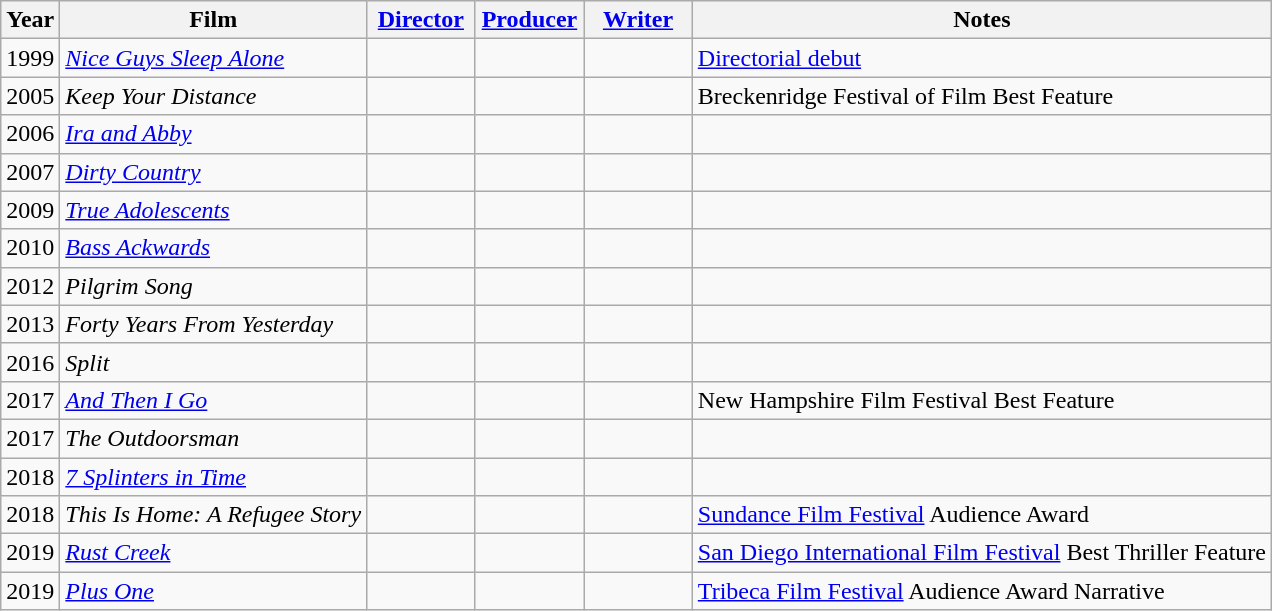<table class="wikitable">
<tr>
<th>Year</th>
<th>Film</th>
<th width="65"><a href='#'>Director</a></th>
<th width="65"><a href='#'>Producer</a></th>
<th width="65"><a href='#'>Writer</a></th>
<th scope="col">Notes</th>
</tr>
<tr>
<td>1999</td>
<td><em><a href='#'>Nice Guys Sleep Alone</a></em></td>
<td></td>
<td></td>
<td></td>
<td><a href='#'>Directorial debut</a></td>
</tr>
<tr>
<td>2005</td>
<td><em>Keep Your Distance</em></td>
<td></td>
<td></td>
<td></td>
<td>Breckenridge Festival of Film Best Feature</td>
</tr>
<tr>
<td>2006</td>
<td><em><a href='#'>Ira and Abby</a></em></td>
<td></td>
<td></td>
<td></td>
<td></td>
</tr>
<tr>
<td>2007</td>
<td><em><a href='#'>Dirty Country</a></em></td>
<td></td>
<td></td>
<td></td>
<td></td>
</tr>
<tr>
<td>2009</td>
<td><em><a href='#'>True Adolescents</a></em></td>
<td></td>
<td></td>
<td></td>
<td></td>
</tr>
<tr>
<td>2010</td>
<td><em><a href='#'>Bass Ackwards</a></em></td>
<td></td>
<td></td>
<td></td>
<td></td>
</tr>
<tr>
<td>2012</td>
<td><em>Pilgrim Song</em></td>
<td></td>
<td></td>
<td></td>
<td></td>
</tr>
<tr>
<td>2013</td>
<td><em>Forty Years From Yesterday</em></td>
<td></td>
<td></td>
<td></td>
<td></td>
</tr>
<tr>
<td>2016</td>
<td><em>Split</em></td>
<td></td>
<td></td>
<td></td>
<td></td>
</tr>
<tr>
<td>2017</td>
<td><em><a href='#'>And Then I Go</a></em></td>
<td></td>
<td></td>
<td></td>
<td>New Hampshire Film Festival Best Feature</td>
</tr>
<tr>
<td>2017</td>
<td><em>The Outdoorsman</em></td>
<td></td>
<td></td>
<td></td>
<td></td>
</tr>
<tr>
<td>2018</td>
<td><em><a href='#'>7 Splinters in Time</a></em></td>
<td></td>
<td></td>
<td></td>
<td></td>
</tr>
<tr>
<td>2018</td>
<td><em>This Is Home: A Refugee Story</em></td>
<td></td>
<td></td>
<td></td>
<td><a href='#'>Sundance Film Festival</a> Audience Award</td>
</tr>
<tr>
<td>2019</td>
<td><em><a href='#'>Rust Creek</a></em></td>
<td></td>
<td></td>
<td></td>
<td><a href='#'>San Diego International Film Festival</a> Best Thriller Feature</td>
</tr>
<tr>
<td>2019</td>
<td><em><a href='#'>Plus One</a></em></td>
<td></td>
<td></td>
<td></td>
<td><a href='#'>Tribeca Film Festival</a> Audience Award Narrative</td>
</tr>
</table>
